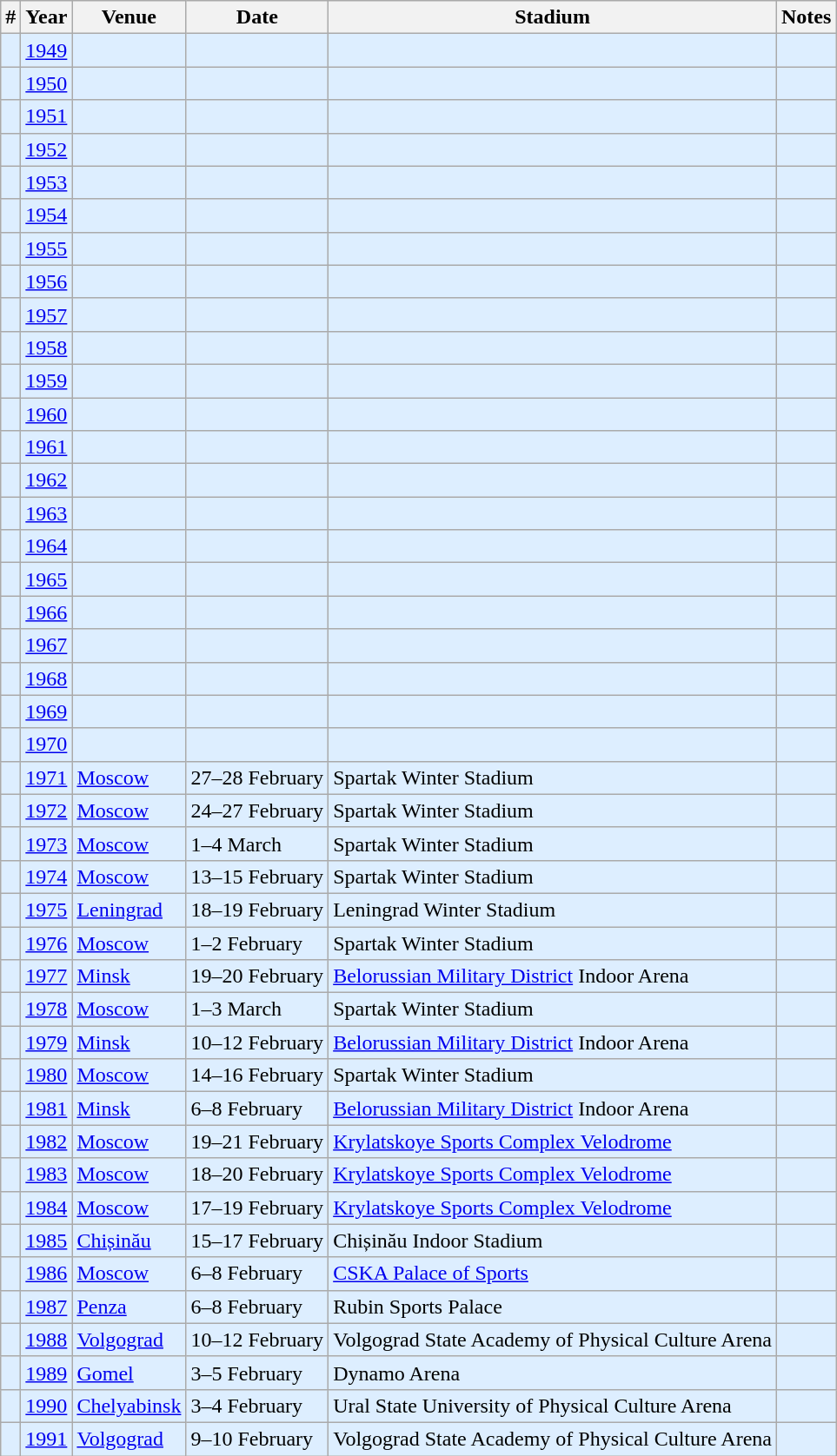<table class="wikitable">
<tr>
<th>#</th>
<th>Year</th>
<th>Venue</th>
<th>Date</th>
<th>Stadium</th>
<th>Notes</th>
</tr>
<tr bgcolor=#DDEEFF>
<td></td>
<td><a href='#'>1949</a></td>
<td></td>
<td></td>
<td></td>
<td></td>
</tr>
<tr bgcolor=#DDEEFF>
<td></td>
<td><a href='#'>1950</a></td>
<td></td>
<td></td>
<td></td>
<td></td>
</tr>
<tr bgcolor=#DDEEFF>
<td></td>
<td><a href='#'>1951</a></td>
<td></td>
<td></td>
<td></td>
<td></td>
</tr>
<tr bgcolor=#DDEEFF>
<td></td>
<td><a href='#'>1952</a></td>
<td></td>
<td></td>
<td></td>
<td></td>
</tr>
<tr bgcolor=#DDEEFF>
<td></td>
<td><a href='#'>1953</a></td>
<td></td>
<td></td>
<td></td>
<td></td>
</tr>
<tr bgcolor=#DDEEFF>
<td></td>
<td><a href='#'>1954</a></td>
<td></td>
<td></td>
<td></td>
<td></td>
</tr>
<tr bgcolor=#DDEEFF>
<td></td>
<td><a href='#'>1955</a></td>
<td></td>
<td></td>
<td></td>
<td></td>
</tr>
<tr bgcolor=#DDEEFF>
<td></td>
<td><a href='#'>1956</a></td>
<td></td>
<td></td>
<td></td>
<td></td>
</tr>
<tr bgcolor=#DDEEFF>
<td></td>
<td><a href='#'>1957</a></td>
<td></td>
<td></td>
<td></td>
<td></td>
</tr>
<tr bgcolor=#DDEEFF>
<td></td>
<td><a href='#'>1958</a></td>
<td></td>
<td></td>
<td></td>
<td></td>
</tr>
<tr bgcolor=#DDEEFF>
<td></td>
<td><a href='#'>1959</a></td>
<td></td>
<td></td>
<td></td>
<td></td>
</tr>
<tr bgcolor=#DDEEFF>
<td></td>
<td><a href='#'>1960</a></td>
<td></td>
<td></td>
<td></td>
<td></td>
</tr>
<tr bgcolor=#DDEEFF>
<td></td>
<td><a href='#'>1961</a></td>
<td></td>
<td></td>
<td></td>
<td></td>
</tr>
<tr bgcolor=#DDEEFF>
<td></td>
<td><a href='#'>1962</a></td>
<td></td>
<td></td>
<td></td>
<td></td>
</tr>
<tr bgcolor=#DDEEFF>
<td></td>
<td><a href='#'>1963</a></td>
<td></td>
<td></td>
<td></td>
<td></td>
</tr>
<tr bgcolor=#DDEEFF>
<td></td>
<td><a href='#'>1964</a></td>
<td></td>
<td></td>
<td></td>
<td></td>
</tr>
<tr bgcolor=#DDEEFF>
<td></td>
<td><a href='#'>1965</a></td>
<td></td>
<td></td>
<td></td>
<td></td>
</tr>
<tr bgcolor=#DDEEFF>
<td></td>
<td><a href='#'>1966</a></td>
<td></td>
<td></td>
<td></td>
<td></td>
</tr>
<tr bgcolor=#DDEEFF>
<td></td>
<td><a href='#'>1967</a></td>
<td></td>
<td></td>
<td></td>
<td></td>
</tr>
<tr bgcolor=#DDEEFF>
<td></td>
<td><a href='#'>1968</a></td>
<td></td>
<td></td>
<td></td>
<td></td>
</tr>
<tr bgcolor=#DDEEFF>
<td></td>
<td><a href='#'>1969</a></td>
<td></td>
<td></td>
<td></td>
<td></td>
</tr>
<tr bgcolor=#DDEEFF>
<td></td>
<td><a href='#'>1970</a></td>
<td></td>
<td></td>
<td></td>
<td></td>
</tr>
<tr bgcolor=#DDEEFF>
<td></td>
<td><a href='#'>1971</a></td>
<td><a href='#'>Moscow</a></td>
<td>27–28 February</td>
<td>Spartak Winter Stadium</td>
<td></td>
</tr>
<tr bgcolor=#DDEEFF>
<td></td>
<td><a href='#'>1972</a></td>
<td><a href='#'>Moscow</a></td>
<td>24–27 February</td>
<td>Spartak Winter Stadium</td>
<td></td>
</tr>
<tr bgcolor=#DDEEFF>
<td></td>
<td><a href='#'>1973</a></td>
<td><a href='#'>Moscow</a></td>
<td>1–4 March</td>
<td>Spartak Winter Stadium</td>
<td></td>
</tr>
<tr bgcolor=#DDEEFF>
<td></td>
<td><a href='#'>1974</a></td>
<td><a href='#'>Moscow</a></td>
<td>13–15 February</td>
<td>Spartak Winter Stadium</td>
<td></td>
</tr>
<tr bgcolor=#DDEEFF>
<td></td>
<td><a href='#'>1975</a></td>
<td><a href='#'>Leningrad</a></td>
<td>18–19 February</td>
<td>Leningrad Winter Stadium</td>
<td></td>
</tr>
<tr bgcolor=#DDEEFF>
<td></td>
<td><a href='#'>1976</a></td>
<td><a href='#'>Moscow</a></td>
<td>1–2 February</td>
<td>Spartak Winter Stadium</td>
<td></td>
</tr>
<tr bgcolor=#DDEEFF>
<td></td>
<td><a href='#'>1977</a></td>
<td><a href='#'>Minsk</a></td>
<td>19–20 February</td>
<td><a href='#'>Belorussian Military District</a> Indoor Arena</td>
<td></td>
</tr>
<tr bgcolor=#DDEEFF>
<td></td>
<td><a href='#'>1978</a></td>
<td><a href='#'>Moscow</a></td>
<td>1–3 March</td>
<td>Spartak Winter Stadium</td>
<td></td>
</tr>
<tr bgcolor=#DDEEFF>
<td></td>
<td><a href='#'>1979</a></td>
<td><a href='#'>Minsk</a></td>
<td>10–12 February</td>
<td><a href='#'>Belorussian Military District</a> Indoor Arena</td>
<td></td>
</tr>
<tr bgcolor=#DDEEFF>
<td></td>
<td><a href='#'>1980</a></td>
<td><a href='#'>Moscow</a></td>
<td>14–16 February</td>
<td>Spartak Winter Stadium</td>
<td></td>
</tr>
<tr bgcolor=#DDEEFF>
<td></td>
<td><a href='#'>1981</a></td>
<td><a href='#'>Minsk</a></td>
<td>6–8 February</td>
<td><a href='#'>Belorussian Military District</a> Indoor Arena</td>
<td></td>
</tr>
<tr bgcolor=#DDEEFF>
<td></td>
<td><a href='#'>1982</a></td>
<td><a href='#'>Moscow</a></td>
<td>19–21 February</td>
<td><a href='#'>Krylatskoye Sports Complex Velodrome</a></td>
<td></td>
</tr>
<tr bgcolor=#DDEEFF>
<td></td>
<td><a href='#'>1983</a></td>
<td><a href='#'>Moscow</a></td>
<td>18–20 February</td>
<td><a href='#'>Krylatskoye Sports Complex Velodrome</a></td>
<td></td>
</tr>
<tr bgcolor=#DDEEFF>
<td></td>
<td><a href='#'>1984</a></td>
<td><a href='#'>Moscow</a></td>
<td>17–19 February</td>
<td><a href='#'>Krylatskoye Sports Complex Velodrome</a></td>
<td></td>
</tr>
<tr bgcolor=#DDEEFF>
<td></td>
<td><a href='#'>1985</a></td>
<td><a href='#'>Chișinău</a></td>
<td>15–17 February</td>
<td>Chișinău Indoor Stadium</td>
<td></td>
</tr>
<tr bgcolor=#DDEEFF>
<td></td>
<td><a href='#'>1986</a></td>
<td><a href='#'>Moscow</a></td>
<td>6–8 February</td>
<td><a href='#'>CSKA Palace of Sports</a></td>
<td></td>
</tr>
<tr bgcolor=#DDEEFF>
<td></td>
<td><a href='#'>1987</a></td>
<td><a href='#'>Penza</a></td>
<td>6–8 February</td>
<td>Rubin Sports Palace</td>
<td></td>
</tr>
<tr bgcolor=#DDEEFF>
<td></td>
<td><a href='#'>1988</a></td>
<td><a href='#'>Volgograd</a></td>
<td>10–12 February</td>
<td>Volgograd State Academy of Physical Culture Arena</td>
<td></td>
</tr>
<tr bgcolor=#DDEEFF>
<td></td>
<td><a href='#'>1989</a></td>
<td><a href='#'>Gomel</a></td>
<td>3–5 February</td>
<td>Dynamo Arena</td>
<td></td>
</tr>
<tr bgcolor=#DDEEFF>
<td></td>
<td><a href='#'>1990</a></td>
<td><a href='#'>Chelyabinsk</a></td>
<td>3–4 February</td>
<td>Ural State University of Physical Culture Arena</td>
<td></td>
</tr>
<tr bgcolor=#DDEEFF>
<td></td>
<td><a href='#'>1991</a></td>
<td><a href='#'>Volgograd</a></td>
<td>9–10 February</td>
<td>Volgograd State Academy of Physical Culture Arena</td>
<td></td>
</tr>
</table>
